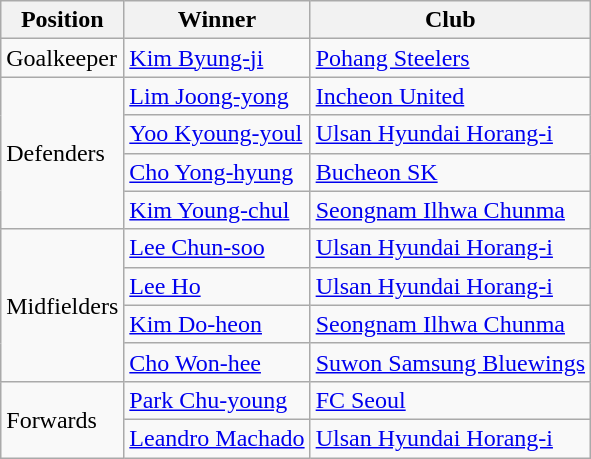<table class="wikitable">
<tr>
<th>Position</th>
<th>Winner</th>
<th>Club</th>
</tr>
<tr>
<td>Goalkeeper</td>
<td> <a href='#'>Kim Byung-ji</a></td>
<td><a href='#'>Pohang Steelers</a></td>
</tr>
<tr>
<td rowspan="4">Defenders</td>
<td> <a href='#'>Lim Joong-yong</a></td>
<td><a href='#'>Incheon United</a></td>
</tr>
<tr>
<td> <a href='#'>Yoo Kyoung-youl</a></td>
<td><a href='#'>Ulsan Hyundai Horang-i</a></td>
</tr>
<tr>
<td> <a href='#'>Cho Yong-hyung</a></td>
<td><a href='#'>Bucheon SK</a></td>
</tr>
<tr>
<td> <a href='#'>Kim Young-chul</a></td>
<td><a href='#'>Seongnam Ilhwa Chunma</a></td>
</tr>
<tr>
<td rowspan="4">Midfielders</td>
<td> <a href='#'>Lee Chun-soo</a></td>
<td><a href='#'>Ulsan Hyundai Horang-i</a></td>
</tr>
<tr>
<td> <a href='#'>Lee Ho</a></td>
<td><a href='#'>Ulsan Hyundai Horang-i</a></td>
</tr>
<tr>
<td> <a href='#'>Kim Do-heon</a></td>
<td><a href='#'>Seongnam Ilhwa Chunma</a></td>
</tr>
<tr>
<td> <a href='#'>Cho Won-hee</a></td>
<td><a href='#'>Suwon Samsung Bluewings</a></td>
</tr>
<tr>
<td rowspan="2">Forwards</td>
<td> <a href='#'>Park Chu-young</a></td>
<td><a href='#'>FC Seoul</a></td>
</tr>
<tr>
<td> <a href='#'>Leandro Machado</a></td>
<td><a href='#'>Ulsan Hyundai Horang-i</a></td>
</tr>
</table>
